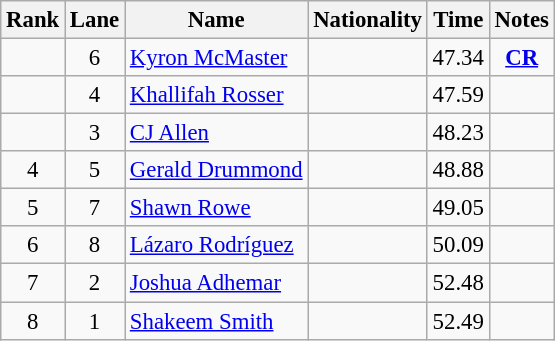<table class="wikitable sortable" style="text-align:center;font-size:95%">
<tr>
<th>Rank</th>
<th>Lane</th>
<th>Name</th>
<th>Nationality</th>
<th>Time</th>
<th>Notes</th>
</tr>
<tr>
<td></td>
<td>6</td>
<td align=left><a href='#'>Kyron McMaster</a></td>
<td align=left></td>
<td>47.34</td>
<td><strong><a href='#'>CR</a></strong></td>
</tr>
<tr>
<td></td>
<td>4</td>
<td align=left><a href='#'>Khallifah Rosser</a></td>
<td align=left></td>
<td>47.59</td>
<td></td>
</tr>
<tr>
<td></td>
<td>3</td>
<td align=left><a href='#'>CJ Allen</a></td>
<td align=left></td>
<td>48.23</td>
<td></td>
</tr>
<tr>
<td>4</td>
<td>5</td>
<td align=left><a href='#'>Gerald Drummond</a></td>
<td align=left></td>
<td>48.88</td>
<td></td>
</tr>
<tr>
<td>5</td>
<td>7</td>
<td align=left><a href='#'>Shawn Rowe</a></td>
<td align=left></td>
<td>49.05</td>
<td></td>
</tr>
<tr>
<td>6</td>
<td>8</td>
<td align=left><a href='#'>Lázaro Rodríguez</a></td>
<td align=left></td>
<td>50.09</td>
<td></td>
</tr>
<tr>
<td>7</td>
<td>2</td>
<td align=left><a href='#'>Joshua Adhemar</a></td>
<td align=left></td>
<td>52.48</td>
<td></td>
</tr>
<tr>
<td>8</td>
<td>1</td>
<td align=left><a href='#'>Shakeem Smith</a></td>
<td align=left></td>
<td>52.49</td>
<td></td>
</tr>
</table>
